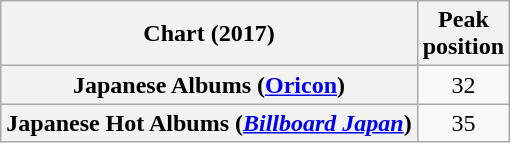<table class="wikitable plainrowheaders sortable" style="text-align:center;">
<tr>
<th scope="col">Chart (2017)</th>
<th scope="col">Peak<br>position</th>
</tr>
<tr>
<th scope="row">Japanese Albums (<a href='#'>Oricon</a>)</th>
<td>32</td>
</tr>
<tr>
<th scope="row">Japanese Hot Albums (<em><a href='#'>Billboard Japan</a></em>)</th>
<td>35</td>
</tr>
</table>
